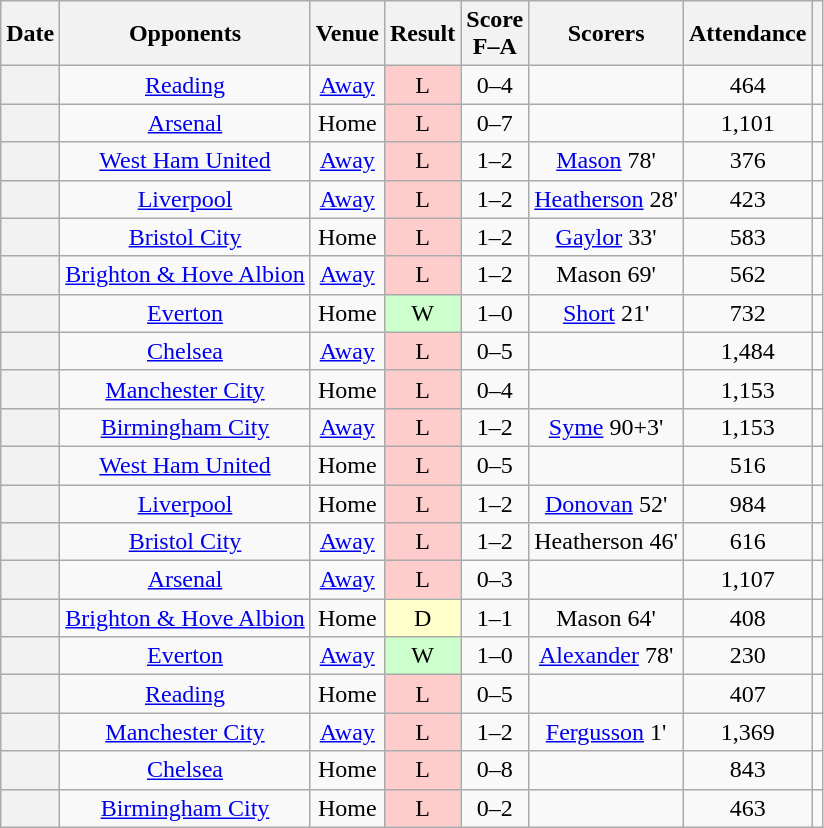<table class="wikitable plainrowheaders sortable" style="text-align:center">
<tr>
<th scope="col">Date</th>
<th scope="col">Opponents</th>
<th scope="col">Venue</th>
<th scope="col">Result</th>
<th scope="col">Score<br>F–A</th>
<th scope="col" class="unsortable">Scorers</th>
<th scope="col">Attendance</th>
<th scope="col" class="unsortable"></th>
</tr>
<tr>
<th scope=row></th>
<td><a href='#'>Reading</a></td>
<td><a href='#'>Away</a></td>
<td bgcolor="#FFCCCC">L</td>
<td>0–4</td>
<td></td>
<td>464</td>
<td></td>
</tr>
<tr>
<th scope=row></th>
<td><a href='#'>Arsenal</a></td>
<td>Home</td>
<td bgcolor="#FFCCCC">L</td>
<td>0–7</td>
<td></td>
<td>1,101</td>
<td></td>
</tr>
<tr>
<th scope=row></th>
<td><a href='#'>West Ham United</a></td>
<td><a href='#'>Away</a></td>
<td bgcolor="#FFCCCC">L</td>
<td>1–2</td>
<td><a href='#'>Mason</a> 78'</td>
<td>376</td>
<td></td>
</tr>
<tr>
<th scope=row></th>
<td><a href='#'>Liverpool</a></td>
<td><a href='#'>Away</a></td>
<td bgcolor="#FFCCCC">L</td>
<td>1–2</td>
<td><a href='#'>Heatherson</a> 28'</td>
<td>423</td>
<td></td>
</tr>
<tr>
<th scope=row></th>
<td><a href='#'>Bristol City</a></td>
<td>Home</td>
<td bgcolor="#FFCCCC">L</td>
<td>1–2</td>
<td><a href='#'>Gaylor</a> 33'</td>
<td>583</td>
<td></td>
</tr>
<tr>
<th scope=row></th>
<td><a href='#'>Brighton & Hove Albion</a></td>
<td><a href='#'>Away</a></td>
<td bgcolor="#FFCCCC">L</td>
<td>1–2</td>
<td>Mason 69'</td>
<td>562</td>
<td></td>
</tr>
<tr>
<th scope=row></th>
<td><a href='#'>Everton</a></td>
<td>Home</td>
<td bgcolor="#CCFFCC">W</td>
<td>1–0</td>
<td><a href='#'>Short</a> 21'</td>
<td>732</td>
<td></td>
</tr>
<tr>
<th scope=row></th>
<td><a href='#'>Chelsea</a></td>
<td><a href='#'>Away</a></td>
<td bgcolor="#FFCCCC">L</td>
<td>0–5</td>
<td></td>
<td>1,484</td>
<td></td>
</tr>
<tr>
<th scope=row></th>
<td><a href='#'>Manchester City</a></td>
<td>Home</td>
<td bgcolor="#FFCCCC">L</td>
<td>0–4</td>
<td></td>
<td>1,153</td>
<td></td>
</tr>
<tr>
<th scope=row></th>
<td><a href='#'>Birmingham City</a></td>
<td><a href='#'>Away</a></td>
<td bgcolor="#FFCCCC">L</td>
<td>1–2</td>
<td><a href='#'>Syme</a> 90+3'</td>
<td>1,153</td>
<td></td>
</tr>
<tr>
<th scope=row></th>
<td><a href='#'>West Ham United</a></td>
<td>Home</td>
<td bgcolor="#FFCCCC">L</td>
<td>0–5</td>
<td></td>
<td>516</td>
<td></td>
</tr>
<tr>
<th scope=row></th>
<td><a href='#'>Liverpool</a></td>
<td>Home</td>
<td bgcolor="#FFCCCC">L</td>
<td>1–2</td>
<td><a href='#'>Donovan</a> 52'</td>
<td>984</td>
<td></td>
</tr>
<tr>
<th scope=row></th>
<td><a href='#'>Bristol City</a></td>
<td><a href='#'>Away</a></td>
<td bgcolor="#FFCCCC">L</td>
<td>1–2</td>
<td>Heatherson 46'</td>
<td>616</td>
<td></td>
</tr>
<tr>
<th scope=row></th>
<td><a href='#'>Arsenal</a></td>
<td><a href='#'>Away</a></td>
<td bgcolor="#FFCCCC">L</td>
<td>0–3</td>
<td></td>
<td>1,107</td>
<td></td>
</tr>
<tr>
<th scope=row></th>
<td><a href='#'>Brighton & Hove Albion</a></td>
<td>Home</td>
<td bgcolor="#FFFFCC">D</td>
<td>1–1</td>
<td>Mason 64'</td>
<td>408</td>
<td></td>
</tr>
<tr>
<th scope=row></th>
<td><a href='#'>Everton</a></td>
<td><a href='#'>Away</a></td>
<td bgcolor="#CCFFCC">W</td>
<td>1–0</td>
<td><a href='#'>Alexander</a> 78'</td>
<td>230</td>
<td></td>
</tr>
<tr>
<th scope=row></th>
<td><a href='#'>Reading</a></td>
<td>Home</td>
<td bgcolor="#FFCCCC">L</td>
<td>0–5</td>
<td></td>
<td>407</td>
<td></td>
</tr>
<tr>
<th scope=row></th>
<td><a href='#'>Manchester City</a></td>
<td><a href='#'>Away</a></td>
<td bgcolor="#FFCCCC">L</td>
<td>1–2</td>
<td><a href='#'>Fergusson</a> 1'</td>
<td>1,369</td>
<td></td>
</tr>
<tr>
<th scope=row></th>
<td><a href='#'>Chelsea</a></td>
<td>Home</td>
<td bgcolor="#FFCCCC">L</td>
<td>0–8</td>
<td></td>
<td>843</td>
<td></td>
</tr>
<tr>
<th scope=row></th>
<td><a href='#'>Birmingham City</a></td>
<td>Home</td>
<td bgcolor="#FFCCCC">L</td>
<td>0–2</td>
<td></td>
<td>463</td>
<td></td>
</tr>
</table>
